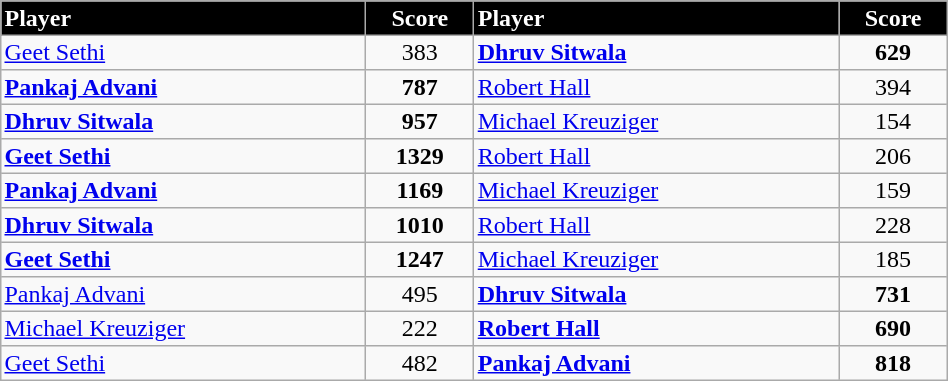<table border="2" cellpadding="2" cellspacing="0" style="margin: 0; background: #f9f9f9; border: 1px #aaa solid; border-collapse: collapse; font-size: 100%;" width=50%>
<tr>
<th bgcolor="000000" style="color:white; text-align:left" width=20%>Player</th>
<th bgcolor="000000" style="color:white; text-align:center" width=5%>Score</th>
<th bgcolor="000000" style="color:white; text-align:left" width=20%>Player</th>
<th bgcolor="000000" style="color:white; text-align:center" width= 5%>Score</th>
</tr>
<tr>
<td style="text-align:left"> <a href='#'>Geet Sethi</a></td>
<td style="text-align:center">383</td>
<td style="text-align:left"> <strong><a href='#'>Dhruv Sitwala</a></strong></td>
<td style="text-align:center"><strong>629</strong></td>
</tr>
<tr>
<td style="text-align:left"> <strong><a href='#'>Pankaj Advani</a></strong></td>
<td style="text-align:center"><strong>787</strong></td>
<td style="text-align:left"> <a href='#'>Robert Hall</a></td>
<td style="text-align:center">394</td>
</tr>
<tr>
<td style="text-align:left"> <strong><a href='#'>Dhruv Sitwala</a></strong></td>
<td style="text-align:center"><strong>957</strong></td>
<td style="text-align:left"> <a href='#'>Michael Kreuziger</a></td>
<td style="text-align:center">154</td>
</tr>
<tr>
<td style="text-align:left"> <strong><a href='#'>Geet Sethi</a></strong></td>
<td style="text-align:center"><strong>1329</strong></td>
<td style="text-align:left"> <a href='#'>Robert Hall</a></td>
<td style="text-align:center">206</td>
</tr>
<tr>
<td style="text-align:left"> <strong><a href='#'>Pankaj Advani</a></strong></td>
<td style="text-align:center"><strong>1169</strong></td>
<td style="text-align:left"> <a href='#'>Michael Kreuziger</a></td>
<td style="text-align:center">159</td>
</tr>
<tr>
<td style="text-align:left"> <strong><a href='#'>Dhruv Sitwala</a></strong></td>
<td style="text-align:center"><strong>1010</strong></td>
<td style="text-align:left"> <a href='#'>Robert Hall</a></td>
<td style="text-align:center">228</td>
</tr>
<tr>
<td style="text-align:left"> <strong><a href='#'>Geet Sethi</a></strong></td>
<td style="text-align:center"><strong>1247</strong></td>
<td style="text-align:left"> <a href='#'>Michael Kreuziger</a></td>
<td style="text-align:center">185</td>
</tr>
<tr>
<td style="text-align:left"> <a href='#'>Pankaj Advani</a></td>
<td style="text-align:center">495</td>
<td style="text-align:left"> <strong><a href='#'>Dhruv Sitwala</a></strong></td>
<td style="text-align:center"><strong>731</strong></td>
</tr>
<tr>
<td style="text-align:left"> <a href='#'>Michael Kreuziger</a></td>
<td style="text-align:center">222</td>
<td style="text-align:left"> <strong><a href='#'>Robert Hall</a></strong></td>
<td style="text-align:center"><strong>690</strong></td>
</tr>
<tr>
<td style="text-align:left"> <a href='#'>Geet Sethi</a></td>
<td style="text-align:center">482</td>
<td style="text-align:left"> <strong><a href='#'>Pankaj Advani</a></strong></td>
<td style="text-align:center"><strong>818</strong></td>
</tr>
</table>
